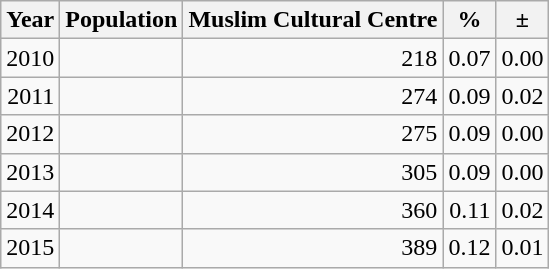<table class="wikitable" style="text-align: right;">
<tr>
<th>Year</th>
<th>Population</th>
<th>Muslim Cultural Centre</th>
<th>%</th>
<th>±</th>
</tr>
<tr>
<td>2010</td>
<td></td>
<td>218</td>
<td>0.07</td>
<td>0.00 </td>
</tr>
<tr>
<td>2011</td>
<td></td>
<td>274</td>
<td>0.09</td>
<td>0.02 </td>
</tr>
<tr>
<td>2012</td>
<td></td>
<td>275</td>
<td>0.09</td>
<td>0.00 </td>
</tr>
<tr>
<td>2013</td>
<td></td>
<td>305</td>
<td>0.09</td>
<td>0.00 </td>
</tr>
<tr>
<td>2014</td>
<td></td>
<td>360</td>
<td>0.11</td>
<td>0.02 </td>
</tr>
<tr>
<td>2015</td>
<td></td>
<td>389</td>
<td>0.12</td>
<td>0.01 </td>
</tr>
</table>
